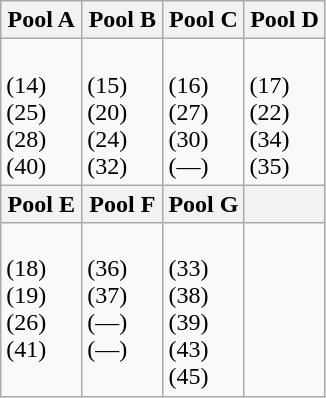<table class="wikitable">
<tr>
<th width=25%>Pool A</th>
<th width=25%>Pool B</th>
<th width=25%>Pool C</th>
<th width=25%>Pool D</th>
</tr>
<tr>
<td><br> (14)<br>
 (25)<br>
 (28)<br>
 (40)</td>
<td><br> (15)<br>
 (20)<br>
 (24)<br>
 (32)</td>
<td><br> (16)<br>
 (27)<br>
 (30)<br>
 (—)</td>
<td><br> (17)<br>
 (22)<br>
 (34)<br>
 (35)</td>
</tr>
<tr>
<th>Pool E</th>
<th>Pool F</th>
<th>Pool G</th>
<th></th>
</tr>
<tr>
<td valign=top><br> (18)<br>
 (19)<br>
 (26)<br>
 (41)</td>
<td valign=top><br> (36)<br>
 (37)<br>
 (—)<br>
 (—)</td>
<td><br> (33)<br>
 (38)<br>
 (39)<br>
 (43)<br>
 (45)</td>
<td></td>
</tr>
</table>
